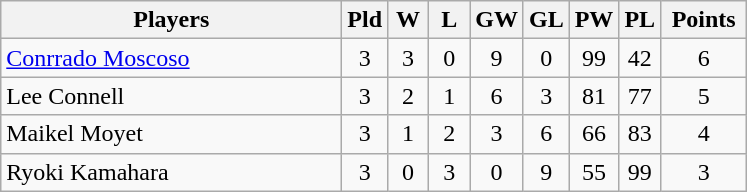<table class=wikitable style="text-align:center">
<tr>
<th width=220>Players</th>
<th width=20>Pld</th>
<th width=20>W</th>
<th width=20>L</th>
<th width=20>GW</th>
<th width=20>GL</th>
<th width=20>PW</th>
<th width=20>PL</th>
<th width=50>Points</th>
</tr>
<tr>
<td align=left> <a href='#'>Conrrado Moscoso</a></td>
<td>3</td>
<td>3</td>
<td>0</td>
<td>9</td>
<td>0</td>
<td>99</td>
<td>42</td>
<td>6</td>
</tr>
<tr>
<td align=left> Lee Connell</td>
<td>3</td>
<td>2</td>
<td>1</td>
<td>6</td>
<td>3</td>
<td>81</td>
<td>77</td>
<td>5</td>
</tr>
<tr>
<td align=left> Maikel Moyet</td>
<td>3</td>
<td>1</td>
<td>2</td>
<td>3</td>
<td>6</td>
<td>66</td>
<td>83</td>
<td>4</td>
</tr>
<tr>
<td align=left> Ryoki Kamahara</td>
<td>3</td>
<td>0</td>
<td>3</td>
<td>0</td>
<td>9</td>
<td>55</td>
<td>99</td>
<td>3</td>
</tr>
</table>
